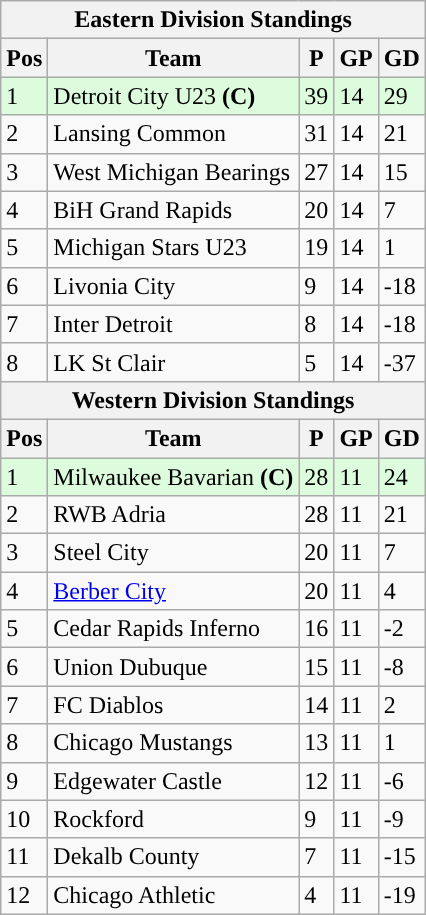<table class="wikitable mw-collapsible">
<tr>
<th colspan="5">Eastern Division Standings</th>
</tr>
<tr>
<th>Pos</th>
<th>Team</th>
<th>P</th>
<th>GP</th>
<th>GD</th>
</tr>
<tr style="background:#DDFCDD">
<td>1</td>
<td>Detroit City U23 <strong>(C)</strong></td>
<td>39</td>
<td>14</td>
<td>29</td>
</tr>
<tr>
<td>2</td>
<td>Lansing Common</td>
<td>31</td>
<td>14</td>
<td>21</td>
</tr>
<tr>
<td>3</td>
<td>West Michigan Bearings</td>
<td>27</td>
<td>14</td>
<td>15</td>
</tr>
<tr>
<td>4</td>
<td>BiH Grand Rapids</td>
<td>20</td>
<td>14</td>
<td>7</td>
</tr>
<tr>
<td>5</td>
<td>Michigan Stars U23</td>
<td>19</td>
<td>14</td>
<td>1</td>
</tr>
<tr>
<td>6</td>
<td>Livonia City</td>
<td>9</td>
<td>14</td>
<td>-18</td>
</tr>
<tr>
<td>7</td>
<td>Inter Detroit</td>
<td>8</td>
<td>14</td>
<td>-18</td>
</tr>
<tr>
<td>8</td>
<td>LK St Clair</td>
<td>5</td>
<td>14</td>
<td>-37</td>
</tr>
<tr>
<th colspan="5">Western Division Standings</th>
</tr>
<tr>
<th>Pos</th>
<th>Team</th>
<th>P</th>
<th>GP</th>
<th>GD</th>
</tr>
<tr style="background:#DDFCDD">
<td>1</td>
<td>Milwaukee Bavarian <strong>(C)</strong></td>
<td>28</td>
<td>11</td>
<td>24</td>
</tr>
<tr>
<td>2</td>
<td>RWB Adria</td>
<td>28</td>
<td>11</td>
<td>21</td>
</tr>
<tr>
<td>3</td>
<td>Steel City</td>
<td>20</td>
<td>11</td>
<td>7</td>
</tr>
<tr>
<td>4</td>
<td><a href='#'>Berber City</a></td>
<td>20</td>
<td>11</td>
<td>4</td>
</tr>
<tr>
<td>5</td>
<td>Cedar Rapids Inferno</td>
<td>16</td>
<td>11</td>
<td>-2</td>
</tr>
<tr>
<td>6</td>
<td>Union Dubuque</td>
<td>15</td>
<td>11</td>
<td>-8</td>
</tr>
<tr>
<td>7</td>
<td>FC Diablos</td>
<td>14</td>
<td>11</td>
<td>2</td>
</tr>
<tr>
<td>8</td>
<td>Chicago Mustangs</td>
<td>13</td>
<td>11</td>
<td>1</td>
</tr>
<tr>
<td>9</td>
<td>Edgewater Castle</td>
<td>12</td>
<td>11</td>
<td>-6</td>
</tr>
<tr>
<td>10</td>
<td>Rockford</td>
<td>9</td>
<td>11</td>
<td>-9</td>
</tr>
<tr>
<td>11</td>
<td>Dekalb County</td>
<td>7</td>
<td>11</td>
<td>-15</td>
</tr>
<tr>
<td>12</td>
<td>Chicago Athletic</td>
<td>4</td>
<td>11</td>
<td>-19</td>
</tr>
</table>
